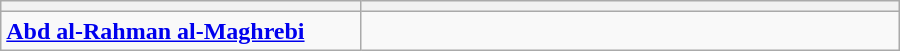<table class="wikitable" border="1" align="center" width="600px">
<tr>
<th width="40%"></th>
<th width="60%"></th>
</tr>
<tr>
<td><strong><a href='#'>Abd al-Rahman al-Maghrebi</a></strong></td>
<td></td>
</tr>
</table>
